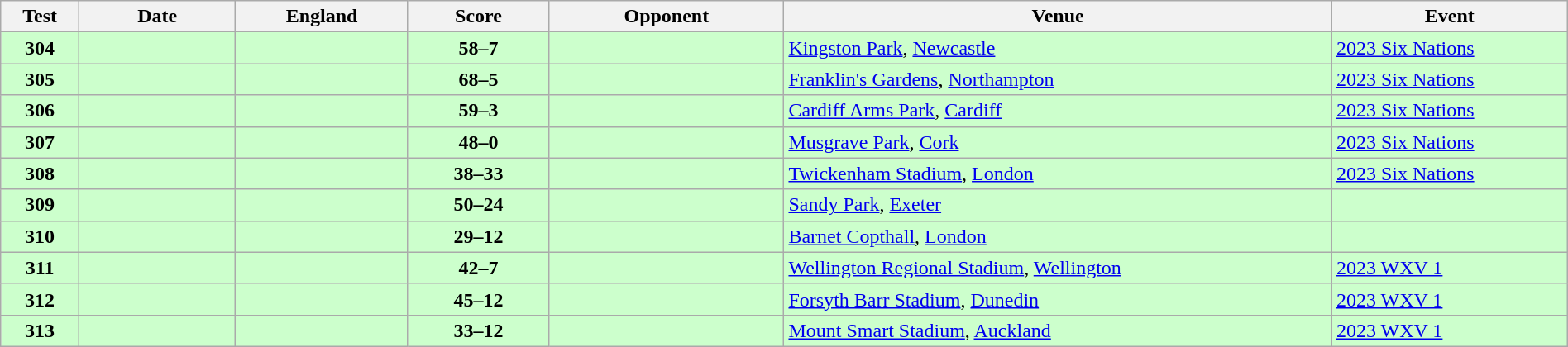<table class="wikitable sortable" style="width:100%">
<tr>
<th style="width:5%">Test</th>
<th style="width:10%">Date</th>
<th style="width:11%">England</th>
<th style="width:9%">Score</th>
<th style="width:15%">Opponent</th>
<th>Venue</th>
<th>Event</th>
</tr>
<tr bgcolor=#ccffcc>
<td align=center><strong>304</strong></td>
<td></td>
<td></td>
<td align="center"><strong>58–7</strong></td>
<td></td>
<td><a href='#'>Kingston Park</a>, <a href='#'>Newcastle</a></td>
<td><a href='#'>2023 Six Nations</a></td>
</tr>
<tr bgcolor=#ccffcc>
<td align=center><strong>305</strong></td>
<td></td>
<td></td>
<td align="center"><strong>68–5</strong></td>
<td></td>
<td><a href='#'>Franklin's Gardens</a>, <a href='#'>Northampton</a></td>
<td><a href='#'>2023 Six Nations</a></td>
</tr>
<tr bgcolor=#ccffcc>
<td align=center><strong>306</strong></td>
<td></td>
<td></td>
<td align="center"><strong>59–3</strong></td>
<td></td>
<td><a href='#'>Cardiff Arms Park</a>, <a href='#'>Cardiff</a></td>
<td><a href='#'>2023 Six Nations</a></td>
</tr>
<tr bgcolor=#ccffcc>
<td align=center><strong>307</strong></td>
<td></td>
<td></td>
<td align="center"><strong>48–0</strong></td>
<td></td>
<td><a href='#'>Musgrave Park</a>, <a href='#'>Cork</a></td>
<td><a href='#'>2023 Six Nations</a></td>
</tr>
<tr bgcolor=#ccffcc>
<td align=center><strong>308</strong></td>
<td></td>
<td></td>
<td align="center"><strong>38–33</strong></td>
<td></td>
<td><a href='#'>Twickenham Stadium</a>, <a href='#'>London</a></td>
<td><a href='#'>2023 Six Nations</a></td>
</tr>
<tr bgcolor=#ccffcc>
<td align=center><strong>309</strong></td>
<td></td>
<td></td>
<td align="center"><strong>50–24</strong></td>
<td></td>
<td><a href='#'>Sandy Park</a>, <a href='#'>Exeter</a></td>
<td></td>
</tr>
<tr bgcolor=#ccffcc>
<td align="center"><strong>310</strong></td>
<td></td>
<td></td>
<td align="center"><strong>29–12</strong></td>
<td></td>
<td><a href='#'>Barnet Copthall</a>, <a href='#'>London</a></td>
<td></td>
</tr>
<tr bgcolor=#ccffcc>
<td align="center"><strong>311</strong></td>
<td></td>
<td></td>
<td align="center"><strong>42–7</strong></td>
<td></td>
<td><a href='#'>Wellington Regional Stadium</a>, <a href='#'>Wellington</a></td>
<td><a href='#'>2023 WXV 1</a></td>
</tr>
<tr bgcolor=#ccffcc>
<td align="center"><strong>312</strong></td>
<td></td>
<td></td>
<td align="center"><strong>45–12</strong></td>
<td></td>
<td><a href='#'>Forsyth Barr Stadium</a>, <a href='#'>Dunedin</a></td>
<td><a href='#'>2023 WXV 1</a></td>
</tr>
<tr bgcolor=#ccffcc>
<td align="center"><strong>313</strong></td>
<td></td>
<td></td>
<td align="center"><strong>33–12</strong></td>
<td></td>
<td><a href='#'>Mount Smart Stadium</a>, <a href='#'>Auckland</a></td>
<td><a href='#'>2023 WXV 1</a></td>
</tr>
</table>
